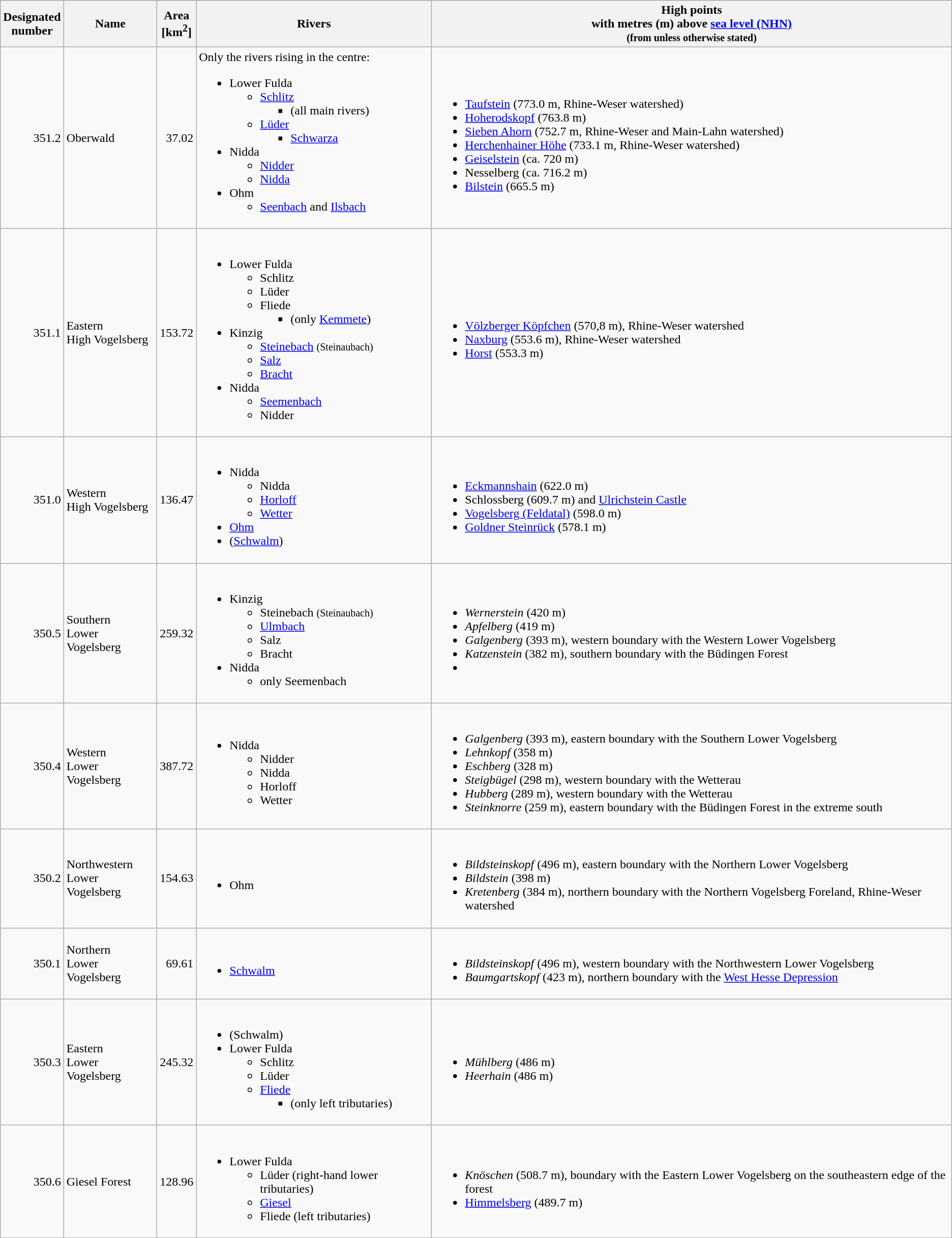<table class="wikitable sortable">
<tr>
<th>Designated<br>number<br></th>
<th>Name</th>
<th>Area<br>[km<sup>2</sup>]<br></th>
<th>Rivers<br></th>
<th>High points<br>with metres (m) above <a href='#'>sea level (NHN)</a><br><small>(from  unless otherwise stated)</small></th>
</tr>
<tr>
<td align="right">351.2</td>
<td>Oberwald</td>
<td align="right">37.02</td>
<td>Only the rivers rising in the centre:<br><ul><li>Lower Fulda<ul><li><a href='#'>Schlitz</a><ul><li>(all main rivers)</li></ul></li><li><a href='#'>Lüder</a><ul><li><a href='#'>Schwarza</a></li></ul></li></ul></li><li>Nidda<ul><li><a href='#'>Nidder</a></li><li><a href='#'>Nidda</a></li></ul></li><li>Ohm<ul><li><a href='#'>Seenbach</a> and <a href='#'>Ilsbach</a></li></ul></li></ul></td>
<td><br><ul><li><a href='#'>Taufstein</a> (773.0 m, Rhine-Weser watershed)</li><li><a href='#'>Hoherodskopf</a> (763.8 m)</li><li><a href='#'>Sieben Ahorn</a> (752.7 m, Rhine-Weser and Main-Lahn watershed)</li><li><a href='#'>Herchenhainer Höhe</a> (733.1 m, Rhine-Weser watershed)</li><li><a href='#'>Geiselstein</a> (ca. 720 m)</li><li>Nesselberg (ca. 716.2 m)</li><li><a href='#'>Bilstein</a> (665.5 m)</li></ul></td>
</tr>
<tr>
<td align="right">351.1</td>
<td>Eastern<br>High Vogelsberg</td>
<td align="right">153.72</td>
<td><br><ul><li>Lower Fulda<ul><li>Schlitz</li><li>Lüder</li><li>Fliede<ul><li>(only <a href='#'>Kemmete</a>)</li></ul></li></ul></li><li>Kinzig<ul><li><a href='#'>Steinebach</a> <small>(Steinaubach)</small></li><li><a href='#'>Salz</a></li><li><a href='#'>Bracht</a></li></ul></li><li>Nidda<ul><li><a href='#'>Seemenbach</a></li><li>Nidder</li></ul></li></ul></td>
<td><br><ul><li><a href='#'>Völzberger Köpfchen</a> (570,8 m), Rhine-Weser watershed</li><li><a href='#'>Naxburg</a> (553.6 m), Rhine-Weser watershed</li><li><a href='#'>Horst</a> (553.3 m)</li></ul></td>
</tr>
<tr>
<td align="right">351.0</td>
<td>Western<br>High Vogelsberg</td>
<td align="right">136.47</td>
<td><br><ul><li>Nidda<ul><li>Nidda</li><li><a href='#'>Horloff</a></li><li><a href='#'>Wetter</a></li></ul></li><li><a href='#'>Ohm</a></li><li>(<a href='#'>Schwalm</a>)</li></ul></td>
<td><br><ul><li><a href='#'>Eckmannshain</a> (622.0 m)</li><li>Schlossberg (609.7 m) and <a href='#'>Ulrichstein Castle</a></li><li><a href='#'>Vogelsberg (Feldatal)</a> (598.0 m)</li><li><a href='#'>Goldner Steinrück</a> (578.1 m)</li></ul></td>
</tr>
<tr>
<td align="right">350.5</td>
<td>Southern<br>Lower Vogelsberg</td>
<td align="right">259.32</td>
<td><br><ul><li>Kinzig<ul><li>Steinebach <small>(Steinaubach)</small></li><li><a href='#'>Ulmbach</a></li><li>Salz</li><li>Bracht</li></ul></li><li>Nidda<ul><li>only Seemenbach</li></ul></li></ul></td>
<td><br><ul><li><em>Wernerstein</em> (420 m)</li><li><em>Apfelberg</em> (419 m)</li><li><em>Galgenberg</em> (393 m), western boundary with the Western Lower Vogelsberg</li><li><em>Katzenstein</em> (382 m), southern boundary with the Büdingen Forest</li><li></li></ul></td>
</tr>
<tr>
<td align="right">350.4</td>
<td>Western<br>Lower Vogelsberg</td>
<td align="right">387.72</td>
<td><br><ul><li>Nidda<ul><li>Nidder</li><li>Nidda</li><li>Horloff</li><li>Wetter</li></ul></li></ul></td>
<td><br><ul><li><em>Galgenberg</em> (393 m), eastern boundary with the Southern Lower Vogelsberg</li><li><em>Lehnkopf</em> (358 m)</li><li><em>Eschberg</em> (328 m)</li><li><em>Steigbügel</em> (298 m), western boundary with the Wetterau</li><li><em>Hubberg</em> (289 m), western boundary with the Wetterau</li><li><em>Steinknorre</em> (259 m), eastern boundary with the Büdingen Forest in the extreme south</li></ul></td>
</tr>
<tr>
<td align="right">350.2</td>
<td>Northwestern<br>Lower Vogelsberg</td>
<td align="right">154.63</td>
<td><br><ul><li>Ohm</li></ul></td>
<td><br><ul><li><em>Bildsteinskopf</em> (496 m), eastern boundary with the Northern Lower Vogelsberg</li><li><em>Bildstein</em> (398 m)</li><li><em>Kretenberg</em> (384 m), northern boundary with the Northern Vogelsberg Foreland, Rhine-Weser watershed</li></ul></td>
</tr>
<tr>
<td align="right">350.1</td>
<td>Northern<br>Lower Vogelsberg</td>
<td align="right">69.61</td>
<td><br><ul><li><a href='#'>Schwalm</a></li></ul></td>
<td><br><ul><li><em>Bildsteinskopf</em> (496 m), western boundary with the Northwestern Lower Vogelsberg</li><li><em>Baumgartskopf</em> (423 m), northern boundary with the <a href='#'>West Hesse Depression</a></li></ul></td>
</tr>
<tr>
<td align="right">350.3</td>
<td>Eastern<br>Lower Vogelsberg</td>
<td align="right">245.32</td>
<td><br><ul><li>(Schwalm)</li><li>Lower Fulda<ul><li>Schlitz</li><li>Lüder</li><li><a href='#'>Fliede</a><ul><li>(only left tributaries)</li></ul></li></ul></li></ul></td>
<td><br><ul><li><em>Mühlberg</em> (486 m)</li><li><em>Heerhain</em> (486 m)</li></ul></td>
</tr>
<tr>
<td align="right">350.6</td>
<td>Giesel Forest</td>
<td align="right">128.96</td>
<td><br><ul><li>Lower Fulda<ul><li>Lüder (right-hand lower tributaries)</li><li><a href='#'>Giesel</a></li><li>Fliede (left tributaries)</li></ul></li></ul></td>
<td><br><ul><li><em>Knöschen</em> (508.7 m), boundary with the Eastern Lower Vogelsberg on the southeastern edge of the forest</li><li><a href='#'>Himmelsberg</a> (489.7 m)</li></ul></td>
</tr>
<tr>
</tr>
</table>
